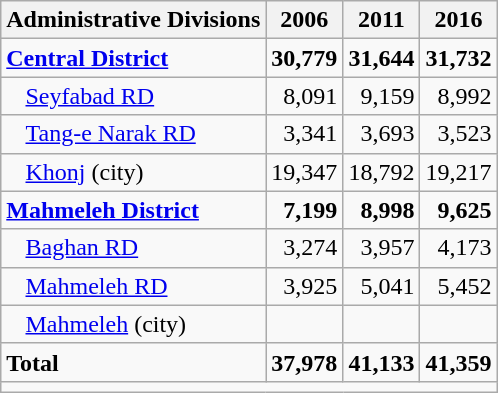<table class="wikitable">
<tr>
<th>Administrative Divisions</th>
<th>2006</th>
<th>2011</th>
<th>2016</th>
</tr>
<tr>
<td><strong><a href='#'>Central District</a></strong></td>
<td style="text-align: right;"><strong>30,779</strong></td>
<td style="text-align: right;"><strong>31,644</strong></td>
<td style="text-align: right;"><strong>31,732</strong></td>
</tr>
<tr>
<td style="padding-left: 1em;"><a href='#'>Seyfabad RD</a></td>
<td style="text-align: right;">8,091</td>
<td style="text-align: right;">9,159</td>
<td style="text-align: right;">8,992</td>
</tr>
<tr>
<td style="padding-left: 1em;"><a href='#'>Tang-e Narak RD</a></td>
<td style="text-align: right;">3,341</td>
<td style="text-align: right;">3,693</td>
<td style="text-align: right;">3,523</td>
</tr>
<tr>
<td style="padding-left: 1em;"><a href='#'>Khonj</a> (city)</td>
<td style="text-align: right;">19,347</td>
<td style="text-align: right;">18,792</td>
<td style="text-align: right;">19,217</td>
</tr>
<tr>
<td><strong><a href='#'>Mahmeleh District</a></strong></td>
<td style="text-align: right;"><strong>7,199</strong></td>
<td style="text-align: right;"><strong>8,998</strong></td>
<td style="text-align: right;"><strong>9,625</strong></td>
</tr>
<tr>
<td style="padding-left: 1em;"><a href='#'>Baghan RD</a></td>
<td style="text-align: right;">3,274</td>
<td style="text-align: right;">3,957</td>
<td style="text-align: right;">4,173</td>
</tr>
<tr>
<td style="padding-left: 1em;"><a href='#'>Mahmeleh RD</a></td>
<td style="text-align: right;">3,925</td>
<td style="text-align: right;">5,041</td>
<td style="text-align: right;">5,452</td>
</tr>
<tr>
<td style="padding-left: 1em;"><a href='#'>Mahmeleh</a> (city)</td>
<td style="text-align: right;"></td>
<td style="text-align: right;"></td>
<td style="text-align: right;"></td>
</tr>
<tr>
<td><strong>Total</strong></td>
<td style="text-align: right;"><strong>37,978</strong></td>
<td style="text-align: right;"><strong>41,133</strong></td>
<td style="text-align: right;"><strong>41,359</strong></td>
</tr>
<tr>
<td colspan=4></td>
</tr>
</table>
